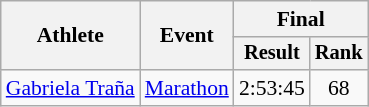<table class=wikitable style="font-size:90%">
<tr>
<th rowspan="2">Athlete</th>
<th rowspan="2">Event</th>
<th colspan="2">Final</th>
</tr>
<tr style="font-size:95%">
<th>Result</th>
<th>Rank</th>
</tr>
<tr align=center>
<td align=left><a href='#'>Gabriela Traña</a></td>
<td align=left><a href='#'>Marathon</a></td>
<td>2:53:45</td>
<td>68</td>
</tr>
</table>
